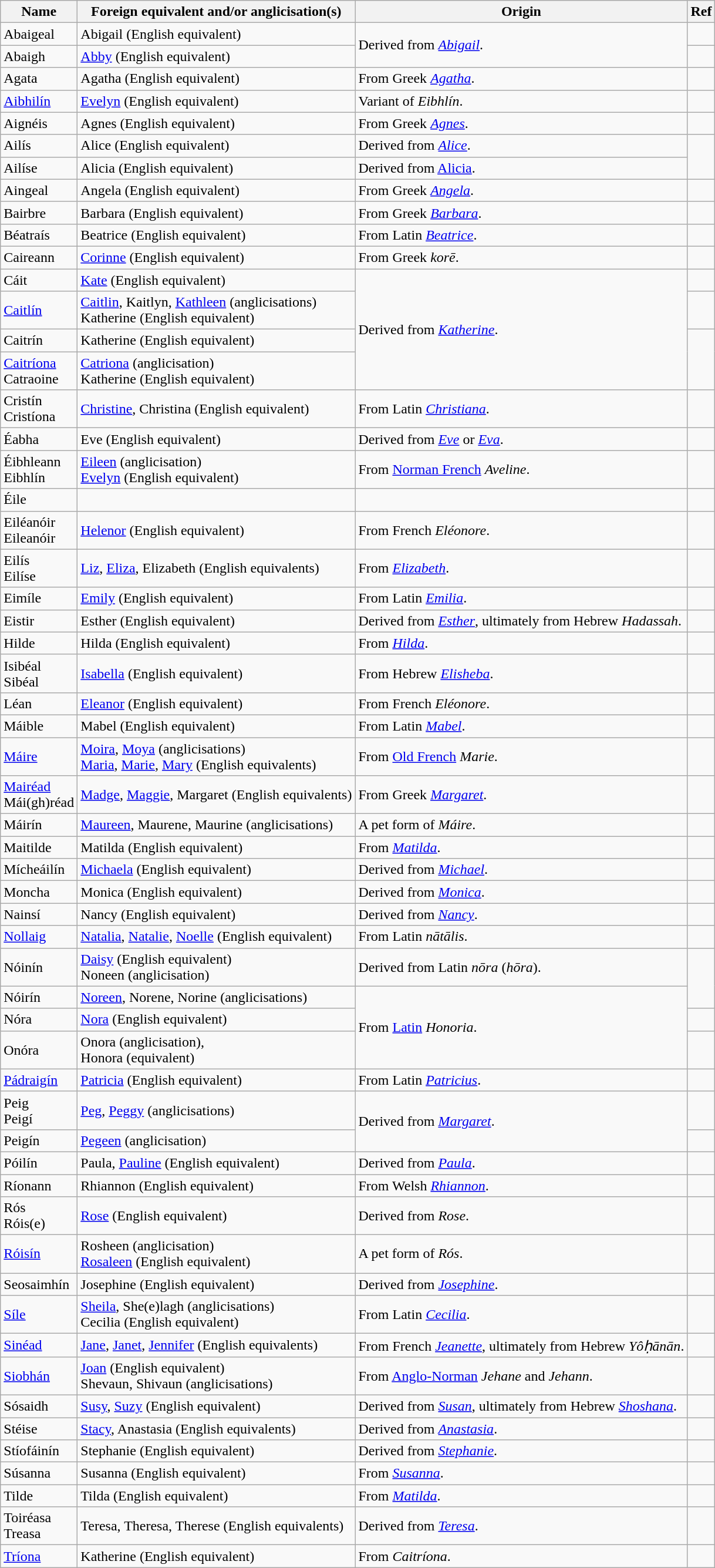<table class="wikitable sortable">
<tr>
<th>Name</th>
<th>Foreign equivalent and/or anglicisation(s)</th>
<th>Origin</th>
<th>Ref</th>
</tr>
<tr>
<td>Abaigeal</td>
<td>Abigail (English equivalent)</td>
<td rowspan="2">Derived from <em><a href='#'>Abigail</a></em>.</td>
<td></td>
</tr>
<tr>
<td>Abaigh</td>
<td><a href='#'>Abby</a> (English equivalent)</td>
<td></td>
</tr>
<tr>
<td>Agata</td>
<td>Agatha (English equivalent)</td>
<td>From Greek <a href='#'><em>Agatha</em></a>.</td>
<td></td>
</tr>
<tr>
<td><a href='#'>Aibhilín</a></td>
<td><a href='#'>Evelyn</a> (English equivalent)</td>
<td>Variant of <em>Eibhlín</em>.</td>
<td></td>
</tr>
<tr>
<td>Aignéis</td>
<td>Agnes (English equivalent)</td>
<td>From Greek <a href='#'><em>Agnes</em></a>.</td>
<td></td>
</tr>
<tr>
<td>Ailís</td>
<td>Alice (English equivalent)</td>
<td>Derived from <em><a href='#'>Alice</a></em>.</td>
<td rowspan="2"></td>
</tr>
<tr>
<td>Ailíse</td>
<td>Alicia (English equivalent)</td>
<td>Derived from <a href='#'>Alicia</a>.</td>
</tr>
<tr>
<td>Aingeal</td>
<td>Angela (English equivalent)</td>
<td>From Greek <em><a href='#'>Angela</a></em>.</td>
<td></td>
</tr>
<tr>
<td>Bairbre</td>
<td>Barbara (English equivalent)</td>
<td>From Greek <em><a href='#'>Barbara</a></em>.</td>
<td></td>
</tr>
<tr>
<td>Béatraís</td>
<td>Beatrice (English equivalent)</td>
<td>From Latin <em><a href='#'>Beatrice</a></em>.</td>
<td></td>
</tr>
<tr>
<td>Caireann</td>
<td><a href='#'>Corinne</a> (English equivalent)</td>
<td>From Greek <em>korē</em>.</td>
<td></td>
</tr>
<tr>
<td>Cáit</td>
<td><a href='#'>Kate</a> (English equivalent)</td>
<td rowspan="4">Derived from <em><a href='#'>Katherine</a></em>.</td>
<td></td>
</tr>
<tr>
<td><a href='#'>Caitlín</a></td>
<td><a href='#'>Caitlin</a>, Kaitlyn, <a href='#'>Kathleen</a> (anglicisations)<br>Katherine (English equivalent)</td>
<td></td>
</tr>
<tr>
<td>Caitrín</td>
<td>Katherine (English equivalent)</td>
<td rowspan="2"></td>
</tr>
<tr>
<td><a href='#'>Caitríona</a><br>Catraoine</td>
<td><a href='#'>Catriona</a> (anglicisation)<br>Katherine (English equivalent)</td>
</tr>
<tr>
<td>Cristín<br>Cristíona</td>
<td><a href='#'>Christine</a>, Christina (English equivalent)</td>
<td>From Latin <em><a href='#'>Christiana</a></em>.</td>
<td></td>
</tr>
<tr>
<td>Éabha</td>
<td>Eve (English equivalent)</td>
<td>Derived from <em><a href='#'>Eve</a></em> or <em><a href='#'>Eva</a></em>.</td>
<td></td>
</tr>
<tr>
<td>Éibhleann<br>Eibhlín</td>
<td><a href='#'>Eileen</a> (anglicisation)<br><a href='#'>Evelyn</a> (English equivalent)</td>
<td>From <a href='#'>Norman French</a> <em>Aveline</em>.</td>
<td></td>
</tr>
<tr>
<td>Éile</td>
<td></td>
<td></td>
<td></td>
</tr>
<tr>
<td>Eiléanóir<br>Eileanóir</td>
<td><a href='#'>Helenor</a> (English equivalent)</td>
<td>From French <em>Eléonore</em>.</td>
<td></td>
</tr>
<tr>
<td>Eilís<br>Eilíse</td>
<td><a href='#'>Liz</a>, <a href='#'>Eliza</a>, Elizabeth (English equivalents)</td>
<td>From <a href='#'><em>Elizabeth</em></a>.</td>
<td></td>
</tr>
<tr>
<td>Eimíle</td>
<td><a href='#'>Emily</a> (English equivalent)</td>
<td>From Latin <em><a href='#'>Emilia</a></em>.</td>
<td></td>
</tr>
<tr>
<td>Eistir</td>
<td>Esther (English equivalent)</td>
<td>Derived from <em><a href='#'>Esther</a></em>, ultimately from Hebrew <em>Hadassah</em>.</td>
<td></td>
</tr>
<tr>
<td>Hilde</td>
<td>Hilda (English equivalent)</td>
<td>From <em><a href='#'>Hilda</a></em>.</td>
<td></td>
</tr>
<tr>
<td>Isibéal<br>Sibéal</td>
<td><a href='#'>Isabella</a> (English equivalent)</td>
<td>From Hebrew <em><a href='#'>Elisheba</a></em>.</td>
<td></td>
</tr>
<tr>
<td>Léan</td>
<td><a href='#'>Eleanor</a> (English equivalent)</td>
<td>From French <em>Eléonore</em>.</td>
<td></td>
</tr>
<tr>
<td>Máible</td>
<td>Mabel (English equivalent)</td>
<td>From Latin <em><a href='#'>Mabel</a></em>.</td>
<td></td>
</tr>
<tr>
<td><a href='#'>Máire</a></td>
<td><a href='#'>Moira</a>, <a href='#'>Moya</a> (anglicisations)<br><a href='#'>Maria</a>, <a href='#'>Marie</a>, <a href='#'>Mary</a> (English equivalents)</td>
<td>From <a href='#'>Old French</a> <em>Marie</em>.</td>
<td></td>
</tr>
<tr>
<td><a href='#'>Mairéad</a><br>Mái(gh)réad</td>
<td><a href='#'>Madge</a>, <a href='#'>Maggie</a>, Margaret (English equivalents)</td>
<td>From Greek <em><a href='#'>Margaret</a></em>.</td>
<td></td>
</tr>
<tr>
<td>Máirín</td>
<td><a href='#'>Maureen</a>, Maurene, Maurine (anglicisations)</td>
<td>A pet form of <em>Máire</em>.</td>
<td></td>
</tr>
<tr>
<td>Maitilde</td>
<td>Matilda (English equivalent)</td>
<td>From <em><a href='#'>Matilda</a></em>.</td>
<td></td>
</tr>
<tr>
<td>Mícheáilín</td>
<td><a href='#'>Michaela</a> (English equivalent)</td>
<td>Derived from <em><a href='#'>Michael</a></em>.</td>
<td></td>
</tr>
<tr>
<td>Moncha</td>
<td>Monica (English equivalent)</td>
<td>Derived from <em><a href='#'>Monica</a></em>.</td>
<td></td>
</tr>
<tr>
<td>Nainsí</td>
<td>Nancy (English equivalent)</td>
<td>Derived from <em><a href='#'>Nancy</a></em>.</td>
<td></td>
</tr>
<tr>
<td><a href='#'>Nollaig</a></td>
<td><a href='#'>Natalia</a>, <a href='#'>Natalie</a>, <a href='#'>Noelle</a> (English equivalent)</td>
<td>From Latin <em>nātālis</em>.</td>
<td></td>
</tr>
<tr>
<td>Nóinín</td>
<td><a href='#'>Daisy</a> (English equivalent)<br>Noneen (anglicisation)</td>
<td>Derived from Latin <em>nōra</em> (<em>hōra</em>).</td>
<td rowspan="2"></td>
</tr>
<tr>
<td>Nóirín</td>
<td><a href='#'>Noreen</a>, Norene, Norine (anglicisations)</td>
<td rowspan="3">From <a href='#'>Latin</a> <em>Honoria</em>.</td>
</tr>
<tr>
<td>Nóra</td>
<td><a href='#'>Nora</a> (English equivalent)</td>
<td></td>
</tr>
<tr>
<td>Onóra</td>
<td>Onora (anglicisation),<br>Honora (equivalent)</td>
<td></td>
</tr>
<tr>
<td><a href='#'>Pádraigín</a></td>
<td><a href='#'>Patricia</a> (English equivalent)</td>
<td>From Latin <em><a href='#'>Patricius</a></em>.</td>
<td></td>
</tr>
<tr>
<td>Peig<br>Peigí</td>
<td><a href='#'>Peg</a>, <a href='#'>Peggy</a> (anglicisations)</td>
<td rowspan="2">Derived from <em><a href='#'>Margaret</a></em>.</td>
<td></td>
</tr>
<tr>
<td>Peigín</td>
<td><a href='#'>Pegeen</a> (anglicisation)</td>
<td></td>
</tr>
<tr>
<td>Póilín</td>
<td>Paula, <a href='#'>Pauline</a> (English equivalent)</td>
<td>Derived from <em><a href='#'>Paula</a></em>.</td>
<td></td>
</tr>
<tr>
<td>Ríonann</td>
<td>Rhiannon (English equivalent)</td>
<td>From Welsh <em><a href='#'>Rhiannon</a></em>.</td>
<td></td>
</tr>
<tr>
<td>Rós<br>Róis(e)</td>
<td><a href='#'>Rose</a> (English equivalent)</td>
<td>Derived from <em>Rose</em>.</td>
<td></td>
</tr>
<tr>
<td><a href='#'>Róisín</a></td>
<td>Rosheen (anglicisation)<br><a href='#'>Rosaleen</a> (English equivalent)</td>
<td>A pet form of <em>Rós</em>.</td>
<td></td>
</tr>
<tr>
<td>Seosaimhín</td>
<td>Josephine (English equivalent)</td>
<td>Derived from <em><a href='#'>Josephine</a></em>.</td>
<td></td>
</tr>
<tr>
<td><a href='#'>Síle</a></td>
<td><a href='#'>Sheila</a>, She(e)lagh (anglicisations)<br>Cecilia (English equivalent)</td>
<td>From Latin <em><a href='#'>Cecilia</a></em>.</td>
<td></td>
</tr>
<tr>
<td><a href='#'>Sinéad</a></td>
<td><a href='#'>Jane</a>, <a href='#'>Janet</a>, <a href='#'>Jennifer</a> (English equivalents)</td>
<td>From French <em><a href='#'>Jeanette</a></em>, ultimately from Hebrew <em>Yôḥānān</em>.</td>
<td></td>
</tr>
<tr>
<td><a href='#'>Siobhán</a></td>
<td><a href='#'>Joan</a> (English equivalent)<br>Shevaun, Shivaun (anglicisations)</td>
<td>From <a href='#'>Anglo-Norman</a> <em>Jehane</em> and <em>Jehann</em>.</td>
<td></td>
</tr>
<tr>
<td>Sósaidh</td>
<td><a href='#'>Susy</a>, <a href='#'>Suzy</a> (English equivalent)</td>
<td>Derived from <em><a href='#'>Susan</a></em>, ultimately from Hebrew <em><a href='#'>Shoshana</a></em>.</td>
<td></td>
</tr>
<tr>
<td>Stéise</td>
<td><a href='#'>Stacy</a>, Anastasia (English equivalents)</td>
<td>Derived from <em><a href='#'>Anastasia</a></em>.</td>
<td></td>
</tr>
<tr>
<td>Stíofáinín</td>
<td>Stephanie (English equivalent)</td>
<td>Derived from <em><a href='#'>Stephanie</a></em>.</td>
<td></td>
</tr>
<tr>
<td>Súsanna</td>
<td>Susanna (English equivalent)</td>
<td>From <em><a href='#'>Susanna</a></em>.</td>
<td></td>
</tr>
<tr>
<td>Tilde</td>
<td>Tilda (English equivalent)</td>
<td>From <a href='#'><em>Matilda</em></a>.</td>
<td></td>
</tr>
<tr>
<td>Toiréasa<br>Treasa</td>
<td>Teresa, Theresa, Therese (English equivalents)</td>
<td>Derived from <em><a href='#'>Teresa</a></em>.</td>
<td></td>
</tr>
<tr>
<td><a href='#'>Tríona</a></td>
<td>Katherine (English equivalent)</td>
<td>From <em>Caitríona</em>.</td>
<td></td>
</tr>
</table>
